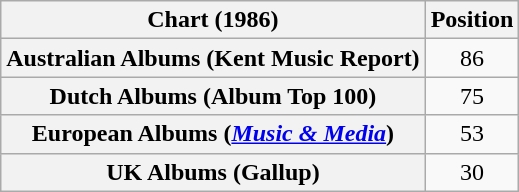<table class="wikitable sortable plainrowheaders" style="text-align:center">
<tr>
<th scope="col">Chart (1986)</th>
<th scope="col">Position</th>
</tr>
<tr>
<th scope="row">Australian Albums (Kent Music Report)</th>
<td>86</td>
</tr>
<tr>
<th scope="row">Dutch Albums (Album Top 100)</th>
<td>75</td>
</tr>
<tr>
<th scope="row">European Albums (<em><a href='#'>Music & Media</a></em>)</th>
<td>53</td>
</tr>
<tr>
<th scope="row">UK Albums (Gallup)</th>
<td>30</td>
</tr>
</table>
